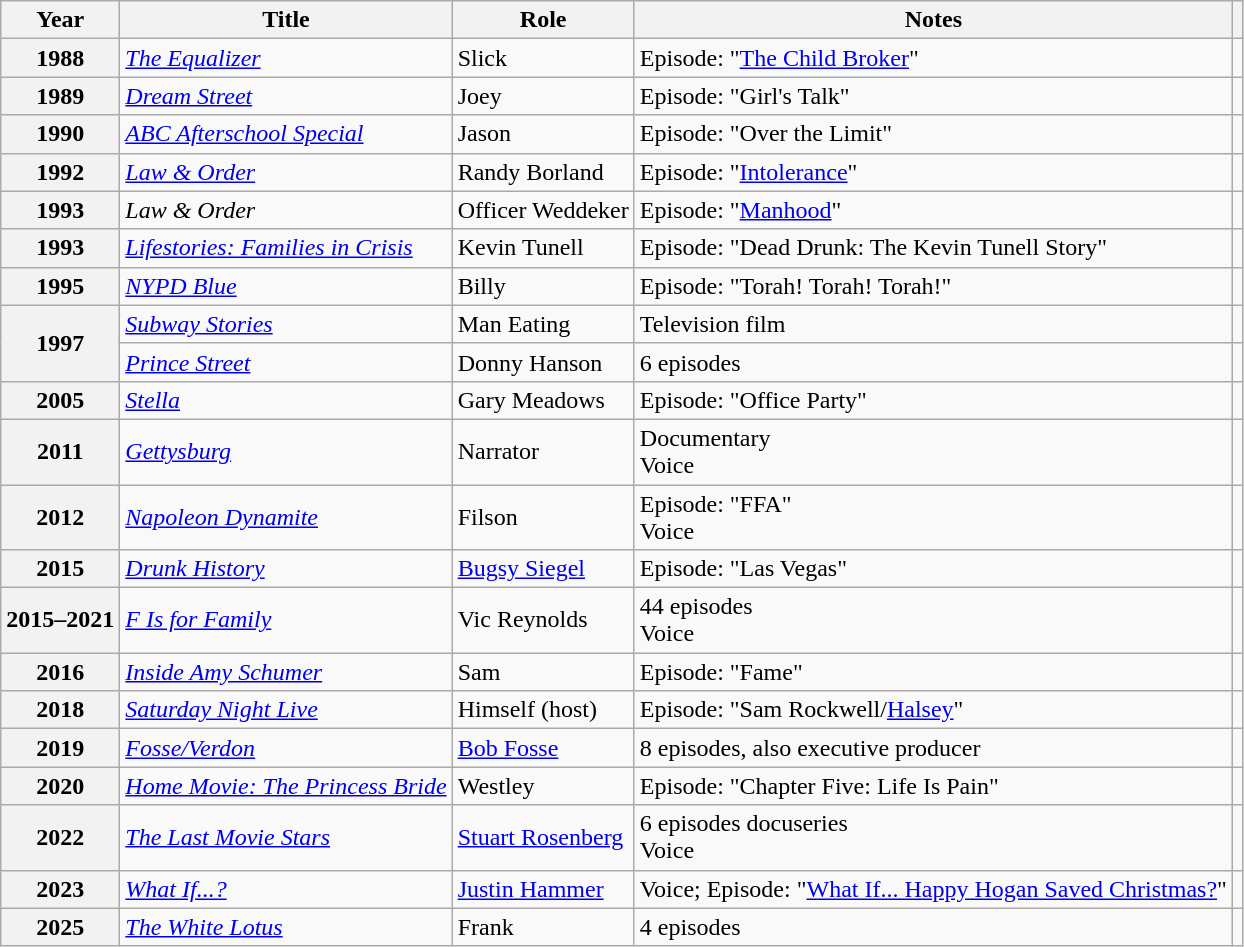<table class="wikitable plainrowheaders sortable">
<tr>
<th scope="col">Year</th>
<th scope="col">Title</th>
<th scope="col">Role</th>
<th scope="col" class="unsortable">Notes</th>
<th scope="col" class="unsortable"></th>
</tr>
<tr>
<th scope=row>1988</th>
<td><em><a href='#'>The Equalizer</a></em></td>
<td>Slick</td>
<td>Episode: "<a href='#'>The Child Broker</a>"</td>
<td></td>
</tr>
<tr>
<th scope=row>1989</th>
<td><em><a href='#'>Dream Street</a></em></td>
<td>Joey</td>
<td>Episode: "Girl's Talk"</td>
<td></td>
</tr>
<tr>
<th scope=row>1990</th>
<td><em><a href='#'>ABC Afterschool Special</a></em></td>
<td>Jason</td>
<td>Episode: "Over the Limit"</td>
<td></td>
</tr>
<tr>
<th scope=row>1992</th>
<td><em><a href='#'>Law & Order</a></em></td>
<td>Randy Borland</td>
<td>Episode: "<a href='#'>Intolerance</a>"</td>
<td></td>
</tr>
<tr>
<th scope=row>1993</th>
<td><em>Law & Order</em></td>
<td>Officer Weddeker</td>
<td>Episode: "<a href='#'>Manhood</a>"</td>
<td></td>
</tr>
<tr>
<th scope=row>1993</th>
<td><em><a href='#'>Lifestories: Families in Crisis</a></em></td>
<td>Kevin Tunell</td>
<td>Episode: "Dead Drunk: The Kevin Tunell Story"</td>
<td></td>
</tr>
<tr>
<th scope=row>1995</th>
<td><em><a href='#'>NYPD Blue</a></em></td>
<td>Billy</td>
<td>Episode: "Torah! Torah! Torah!"</td>
<td></td>
</tr>
<tr>
<th rowspan="2" scope="row">1997</th>
<td><em><a href='#'>Subway Stories</a></em></td>
<td>Man Eating</td>
<td>Television film</td>
<td></td>
</tr>
<tr>
<td><em><a href='#'>Prince Street</a></em></td>
<td>Donny Hanson</td>
<td>6 episodes</td>
<td></td>
</tr>
<tr>
<th scope=row>2005</th>
<td><em><a href='#'>Stella</a></em></td>
<td>Gary Meadows</td>
<td>Episode: "Office Party"</td>
<td></td>
</tr>
<tr>
<th scope=row>2011</th>
<td><em><a href='#'>Gettysburg</a></em></td>
<td>Narrator</td>
<td>Documentary<br>Voice</td>
<td></td>
</tr>
<tr>
<th scope=row>2012</th>
<td><em><a href='#'>Napoleon Dynamite</a></em></td>
<td>Filson</td>
<td>Episode: "FFA"<br>Voice</td>
<td></td>
</tr>
<tr>
<th scope=row>2015</th>
<td><em><a href='#'>Drunk History</a></em></td>
<td><a href='#'>Bugsy Siegel</a></td>
<td>Episode: "Las Vegas"</td>
<td></td>
</tr>
<tr>
<th scope=row>2015–2021</th>
<td><em><a href='#'>F Is for Family</a></em></td>
<td>Vic Reynolds</td>
<td>44 episodes<br>Voice</td>
<td></td>
</tr>
<tr>
<th scope=row>2016</th>
<td><em><a href='#'>Inside Amy Schumer</a></em></td>
<td>Sam</td>
<td>Episode: "Fame"</td>
<td></td>
</tr>
<tr>
<th scope=row>2018</th>
<td><em><a href='#'>Saturday Night Live</a></em></td>
<td>Himself (host)</td>
<td>Episode: "Sam Rockwell/<a href='#'>Halsey</a>"</td>
<td></td>
</tr>
<tr>
<th scope=row>2019</th>
<td><em><a href='#'>Fosse/Verdon</a></em></td>
<td><a href='#'>Bob Fosse</a></td>
<td>8 episodes, also executive producer</td>
<td></td>
</tr>
<tr>
<th scope=row>2020</th>
<td><em><a href='#'>Home Movie: The Princess Bride</a></em></td>
<td>Westley</td>
<td>Episode: "Chapter Five: Life Is Pain"</td>
<td></td>
</tr>
<tr>
<th scope=row>2022</th>
<td><em><a href='#'>The Last Movie Stars</a></em></td>
<td><a href='#'>Stuart Rosenberg</a></td>
<td>6 episodes docuseries<br>Voice</td>
<td></td>
</tr>
<tr>
<th scope=row>2023</th>
<td><em><a href='#'>What If...?</a></em></td>
<td><a href='#'>Justin Hammer</a></td>
<td>Voice; Episode: "<a href='#'>What If... Happy Hogan Saved Christmas?</a>"</td>
<td></td>
</tr>
<tr>
<th scope=row>2025</th>
<td><em><a href='#'>The White Lotus</a></em></td>
<td>Frank</td>
<td>4 episodes</td>
<td></td>
</tr>
</table>
